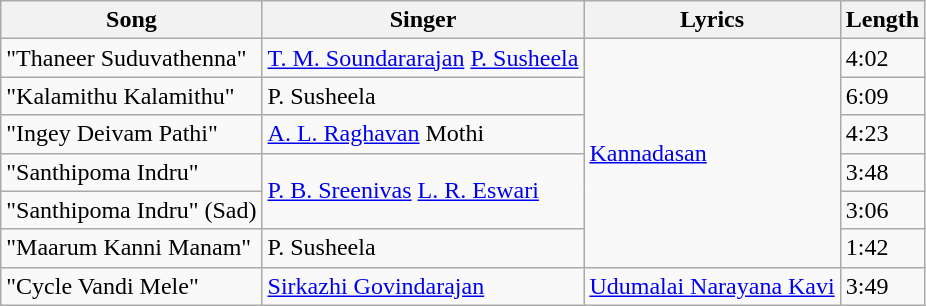<table class="wikitable">
<tr>
<th>Song</th>
<th>Singer</th>
<th>Lyrics</th>
<th>Length</th>
</tr>
<tr>
<td>"Thaneer Suduvathenna"</td>
<td><a href='#'>T. M. Soundararajan</a> <a href='#'>P. Susheela</a></td>
<td rowspan=6><a href='#'>Kannadasan</a></td>
<td>4:02</td>
</tr>
<tr>
<td>"Kalamithu Kalamithu"</td>
<td>P. Susheela</td>
<td>6:09</td>
</tr>
<tr>
<td>"Ingey Deivam Pathi"</td>
<td><a href='#'>A. L. Raghavan</a> Mothi</td>
<td>4:23</td>
</tr>
<tr>
<td>"Santhipoma Indru"</td>
<td rowspan=2><a href='#'>P. B. Sreenivas</a> <a href='#'>L. R. Eswari</a></td>
<td>3:48</td>
</tr>
<tr>
<td>"Santhipoma Indru" (Sad)</td>
<td>3:06</td>
</tr>
<tr>
<td>"Maarum Kanni Manam"</td>
<td>P. Susheela</td>
<td>1:42</td>
</tr>
<tr>
<td>"Cycle Vandi Mele"</td>
<td><a href='#'>Sirkazhi Govindarajan</a></td>
<td><a href='#'>Udumalai Narayana Kavi</a></td>
<td>3:49</td>
</tr>
</table>
